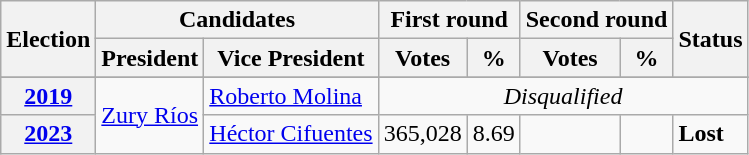<table class="wikitable" text-align:center;">
<tr>
<th rowspan=2>Election</th>
<th colspan=2>Candidates</th>
<th colspan=2>First round</th>
<th colspan=2>Second round</th>
<th rowspan=2>Status</th>
</tr>
<tr>
<th>President</th>
<th>Vice President</th>
<th>Votes</th>
<th>%</th>
<th>Votes</th>
<th>%</th>
</tr>
<tr>
</tr>
<tr>
<th><a href='#'>2019</a></th>
<td rowspan=2><a href='#'>Zury Ríos</a></td>
<td><a href='#'>Roberto Molina</a></td>
<td colspan=5 align=center><em>Disqualified</em></td>
</tr>
<tr>
<th><a href='#'>2023</a></th>
<td><a href='#'>Héctor Cifuentes</a></td>
<td>365,028</td>
<td>8.69</td>
<td></td>
<td></td>
<td><strong>Lost</strong> </td>
</tr>
</table>
